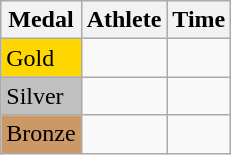<table class="wikitable">
<tr>
<th>Medal</th>
<th>Athlete</th>
<th>Time</th>
</tr>
<tr>
<td bgcolor="gold">Gold</td>
<td></td>
<td></td>
</tr>
<tr>
<td bgcolor="silver">Silver</td>
<td></td>
<td></td>
</tr>
<tr>
<td bgcolor="CC9966">Bronze</td>
<td></td>
<td></td>
</tr>
</table>
